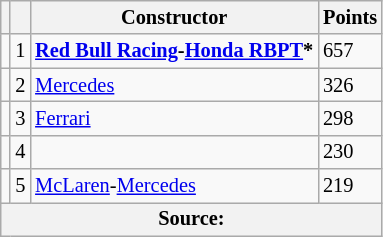<table class="wikitable" style="font-size: 85%;">
<tr>
<th scope="col"></th>
<th scope="col"></th>
<th scope="col">Constructor</th>
<th scope="col">Points</th>
</tr>
<tr>
<td align="left"></td>
<td align="center">1</td>
<td> <strong><a href='#'>Red Bull Racing</a>-<a href='#'>Honda RBPT</a>*</strong></td>
<td align="left">657</td>
</tr>
<tr>
<td align="left"></td>
<td align="center">2</td>
<td> <a href='#'>Mercedes</a></td>
<td align="left">326</td>
</tr>
<tr>
<td align="left"></td>
<td align="center">3</td>
<td> <a href='#'>Ferrari</a></td>
<td align="left">298</td>
</tr>
<tr>
<td align="left"></td>
<td align="center">4</td>
<td></td>
<td align="left">230</td>
</tr>
<tr>
<td align="left"></td>
<td align="center">5</td>
<td> <a href='#'>McLaren</a>-<a href='#'>Mercedes</a></td>
<td align="left">219</td>
</tr>
<tr>
<th colspan=4>Source:</th>
</tr>
</table>
